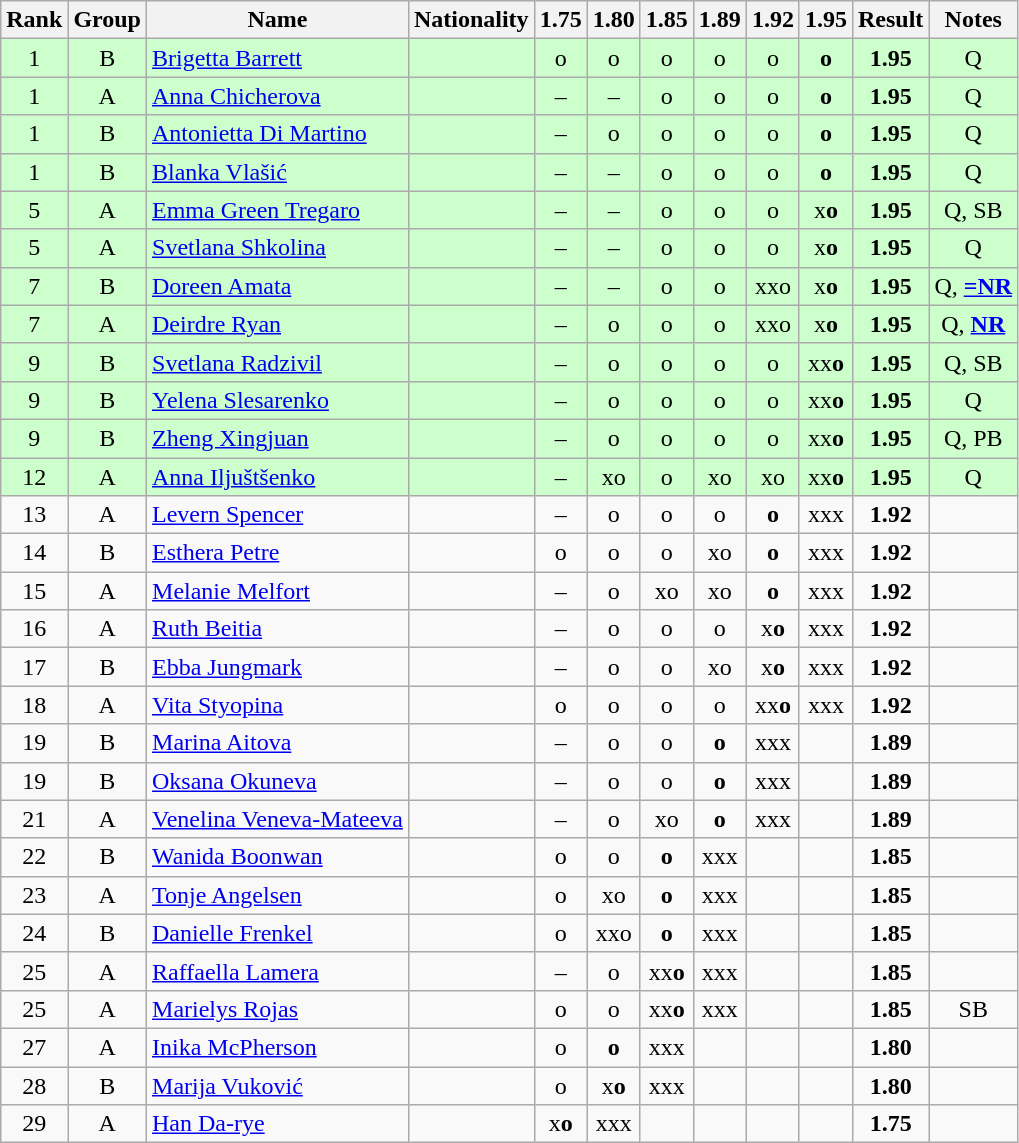<table class="wikitable sortable" style="text-align:center">
<tr>
<th>Rank</th>
<th>Group</th>
<th>Name</th>
<th>Nationality</th>
<th>1.75</th>
<th>1.80</th>
<th>1.85</th>
<th>1.89</th>
<th>1.92</th>
<th>1.95</th>
<th>Result</th>
<th>Notes</th>
</tr>
<tr bgcolor=ccffcc>
<td>1</td>
<td>B</td>
<td align=left><a href='#'>Brigetta Barrett</a></td>
<td align=left></td>
<td>o</td>
<td>o</td>
<td>o</td>
<td>o</td>
<td>o</td>
<td><strong>o</strong></td>
<td><strong>1.95</strong></td>
<td>Q</td>
</tr>
<tr bgcolor=ccffcc>
<td>1</td>
<td>A</td>
<td align=left><a href='#'>Anna Chicherova</a></td>
<td align=left></td>
<td>–</td>
<td>–</td>
<td>o</td>
<td>o</td>
<td>o</td>
<td><strong>o</strong></td>
<td><strong>1.95</strong></td>
<td>Q</td>
</tr>
<tr bgcolor=ccffcc>
<td>1</td>
<td>B</td>
<td align=left><a href='#'>Antonietta Di Martino</a></td>
<td align=left></td>
<td>–</td>
<td>o</td>
<td>o</td>
<td>o</td>
<td>o</td>
<td><strong>o</strong></td>
<td><strong>1.95</strong></td>
<td>Q</td>
</tr>
<tr bgcolor=ccffcc>
<td>1</td>
<td>B</td>
<td align=left><a href='#'>Blanka Vlašić</a></td>
<td align=left></td>
<td>–</td>
<td>–</td>
<td>o</td>
<td>o</td>
<td>o</td>
<td><strong>o</strong></td>
<td><strong>1.95</strong></td>
<td>Q</td>
</tr>
<tr bgcolor=ccffcc>
<td>5</td>
<td>A</td>
<td align=left><a href='#'>Emma Green Tregaro</a></td>
<td align=left></td>
<td>–</td>
<td>–</td>
<td>o</td>
<td>o</td>
<td>o</td>
<td>x<strong>o</strong></td>
<td><strong>1.95</strong></td>
<td>Q, SB</td>
</tr>
<tr bgcolor=ccffcc>
<td>5</td>
<td>A</td>
<td align=left><a href='#'>Svetlana Shkolina</a></td>
<td align=left></td>
<td>–</td>
<td>–</td>
<td>o</td>
<td>o</td>
<td>o</td>
<td>x<strong>o</strong></td>
<td><strong>1.95</strong></td>
<td>Q</td>
</tr>
<tr bgcolor=ccffcc>
<td>7</td>
<td>B</td>
<td align=left><a href='#'>Doreen Amata</a></td>
<td align=left></td>
<td>–</td>
<td>–</td>
<td>o</td>
<td>o</td>
<td>xxo</td>
<td>x<strong>o</strong></td>
<td><strong>1.95</strong></td>
<td>Q, <strong><a href='#'>=NR</a></strong></td>
</tr>
<tr bgcolor=ccffcc>
<td>7</td>
<td>A</td>
<td align=left><a href='#'>Deirdre Ryan</a></td>
<td align=left></td>
<td>–</td>
<td>o</td>
<td>o</td>
<td>o</td>
<td>xxo</td>
<td>x<strong>o</strong></td>
<td><strong>1.95</strong></td>
<td>Q, <strong><a href='#'>NR</a></strong></td>
</tr>
<tr bgcolor=ccffcc>
<td>9</td>
<td>B</td>
<td align=left><a href='#'>Svetlana Radzivil</a></td>
<td align=left></td>
<td>–</td>
<td>o</td>
<td>o</td>
<td>o</td>
<td>o</td>
<td>xx<strong>o</strong></td>
<td><strong>1.95</strong></td>
<td>Q, SB</td>
</tr>
<tr bgcolor=ccffcc>
<td>9</td>
<td>B</td>
<td align=left><a href='#'>Yelena Slesarenko</a></td>
<td align=left></td>
<td>–</td>
<td>o</td>
<td>o</td>
<td>o</td>
<td>o</td>
<td>xx<strong>o</strong></td>
<td><strong>1.95</strong></td>
<td>Q</td>
</tr>
<tr bgcolor=ccffcc>
<td>9</td>
<td>B</td>
<td align=left><a href='#'>Zheng Xingjuan</a></td>
<td align=left></td>
<td>–</td>
<td>o</td>
<td>o</td>
<td>o</td>
<td>o</td>
<td>xx<strong>o</strong></td>
<td><strong>1.95</strong></td>
<td>Q, PB</td>
</tr>
<tr bgcolor=ccffcc>
<td>12</td>
<td>A</td>
<td align=left><a href='#'>Anna Iljuštšenko</a></td>
<td align=left></td>
<td>–</td>
<td>xo</td>
<td>o</td>
<td>xo</td>
<td>xo</td>
<td>xx<strong>o</strong></td>
<td><strong>1.95</strong></td>
<td>Q</td>
</tr>
<tr>
<td>13</td>
<td>A</td>
<td align=left><a href='#'>Levern Spencer</a></td>
<td align=left></td>
<td>–</td>
<td>o</td>
<td>o</td>
<td>o</td>
<td><strong>o</strong></td>
<td>xxx</td>
<td><strong>1.92</strong></td>
<td></td>
</tr>
<tr>
<td>14</td>
<td>B</td>
<td align=left><a href='#'>Esthera Petre</a></td>
<td align=left></td>
<td>o</td>
<td>o</td>
<td>o</td>
<td>xo</td>
<td><strong>o</strong></td>
<td>xxx</td>
<td><strong>1.92</strong></td>
<td></td>
</tr>
<tr>
<td>15</td>
<td>A</td>
<td align=left><a href='#'>Melanie Melfort</a></td>
<td align=left></td>
<td>–</td>
<td>o</td>
<td>xo</td>
<td>xo</td>
<td><strong>o</strong></td>
<td>xxx</td>
<td><strong>1.92</strong></td>
<td></td>
</tr>
<tr>
<td>16</td>
<td>A</td>
<td align=left><a href='#'>Ruth Beitia</a></td>
<td align=left></td>
<td>–</td>
<td>o</td>
<td>o</td>
<td>o</td>
<td>x<strong>o</strong></td>
<td>xxx</td>
<td><strong>1.92</strong></td>
<td></td>
</tr>
<tr>
<td>17</td>
<td>B</td>
<td align=left><a href='#'>Ebba Jungmark</a></td>
<td align=left></td>
<td>–</td>
<td>o</td>
<td>o</td>
<td>xo</td>
<td>x<strong>o</strong></td>
<td>xxx</td>
<td><strong>1.92</strong></td>
<td></td>
</tr>
<tr>
<td>18</td>
<td>A</td>
<td align=left><a href='#'>Vita Styopina</a></td>
<td align=left></td>
<td>o</td>
<td>o</td>
<td>o</td>
<td>o</td>
<td>xx<strong>o</strong></td>
<td>xxx</td>
<td><strong>1.92</strong></td>
<td></td>
</tr>
<tr>
<td>19</td>
<td>B</td>
<td align=left><a href='#'>Marina Aitova</a></td>
<td align=left></td>
<td>–</td>
<td>o</td>
<td>o</td>
<td><strong>o</strong></td>
<td>xxx</td>
<td></td>
<td><strong>1.89</strong></td>
<td></td>
</tr>
<tr>
<td>19</td>
<td>B</td>
<td align=left><a href='#'>Oksana Okuneva</a></td>
<td align=left></td>
<td>–</td>
<td>o</td>
<td>o</td>
<td><strong>o</strong></td>
<td>xxx</td>
<td></td>
<td><strong>1.89</strong></td>
<td></td>
</tr>
<tr>
<td>21</td>
<td>A</td>
<td align=left><a href='#'>Venelina Veneva-Mateeva</a></td>
<td align=left></td>
<td>–</td>
<td>o</td>
<td>xo</td>
<td><strong>o</strong></td>
<td>xxx</td>
<td></td>
<td><strong>1.89</strong></td>
<td></td>
</tr>
<tr>
<td>22</td>
<td>B</td>
<td align=left><a href='#'>Wanida Boonwan</a></td>
<td align=left></td>
<td>o</td>
<td>o</td>
<td><strong>o</strong></td>
<td>xxx</td>
<td></td>
<td></td>
<td><strong>1.85</strong></td>
<td></td>
</tr>
<tr>
<td>23</td>
<td>A</td>
<td align=left><a href='#'>Tonje Angelsen</a></td>
<td align=left></td>
<td>o</td>
<td>xo</td>
<td><strong>o</strong></td>
<td>xxx</td>
<td></td>
<td></td>
<td><strong>1.85</strong></td>
<td></td>
</tr>
<tr>
<td>24</td>
<td>B</td>
<td align=left><a href='#'>Danielle Frenkel</a></td>
<td align=left></td>
<td>o</td>
<td>xxo</td>
<td><strong>o</strong></td>
<td>xxx</td>
<td></td>
<td></td>
<td><strong>1.85</strong></td>
<td></td>
</tr>
<tr>
<td>25</td>
<td>A</td>
<td align=left><a href='#'>Raffaella Lamera</a></td>
<td align=left></td>
<td>–</td>
<td>o</td>
<td>xx<strong>o</strong></td>
<td>xxx</td>
<td></td>
<td></td>
<td><strong>1.85</strong></td>
<td></td>
</tr>
<tr>
<td>25</td>
<td>A</td>
<td align=left><a href='#'>Marielys Rojas</a></td>
<td align=left></td>
<td>o</td>
<td>o</td>
<td>xx<strong>o</strong></td>
<td>xxx</td>
<td></td>
<td></td>
<td><strong>1.85</strong></td>
<td>SB</td>
</tr>
<tr>
<td>27</td>
<td>A</td>
<td align=left><a href='#'>Inika McPherson</a></td>
<td align=left></td>
<td>o</td>
<td><strong>o</strong></td>
<td>xxx</td>
<td></td>
<td></td>
<td></td>
<td><strong>1.80</strong></td>
<td></td>
</tr>
<tr>
<td>28</td>
<td>B</td>
<td align=left><a href='#'>Marija Vuković</a></td>
<td align=left></td>
<td>o</td>
<td>x<strong>o</strong></td>
<td>xxx</td>
<td></td>
<td></td>
<td></td>
<td><strong>1.80</strong></td>
<td></td>
</tr>
<tr>
<td>29</td>
<td>A</td>
<td align=left><a href='#'>Han Da-rye</a></td>
<td align=left></td>
<td>x<strong>o</strong></td>
<td>xxx</td>
<td></td>
<td></td>
<td></td>
<td></td>
<td><strong>1.75</strong></td>
<td></td>
</tr>
</table>
